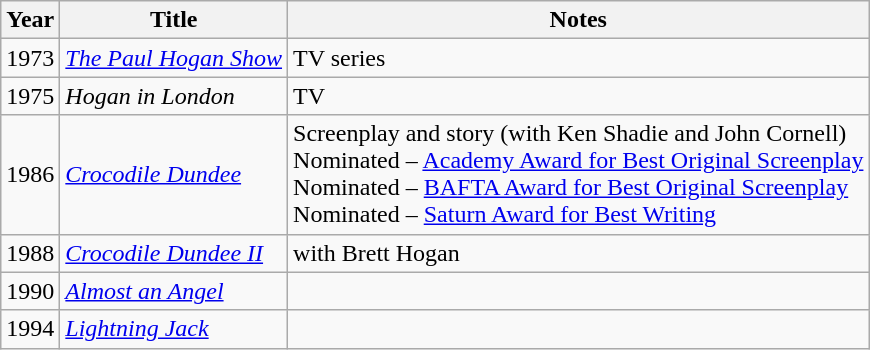<table class="wikitable">
<tr>
<th>Year</th>
<th>Title</th>
<th>Notes</th>
</tr>
<tr>
<td>1973</td>
<td><em><a href='#'>The Paul Hogan Show</a></em></td>
<td>TV series</td>
</tr>
<tr>
<td>1975</td>
<td><em>Hogan in London</em></td>
<td>TV</td>
</tr>
<tr>
<td>1986</td>
<td><em><a href='#'>Crocodile Dundee</a></em></td>
<td>Screenplay and story (with Ken Shadie and John Cornell)<br>Nominated – <a href='#'>Academy Award for Best Original Screenplay</a><br>Nominated – <a href='#'>BAFTA Award for Best Original Screenplay</a><br>Nominated – <a href='#'>Saturn Award for Best Writing</a></td>
</tr>
<tr>
<td>1988</td>
<td><em><a href='#'>Crocodile Dundee II</a></em></td>
<td>with Brett Hogan</td>
</tr>
<tr>
<td>1990</td>
<td><em><a href='#'>Almost an Angel</a></em></td>
<td></td>
</tr>
<tr>
<td>1994</td>
<td><em><a href='#'>Lightning Jack</a></em></td>
<td></td>
</tr>
</table>
